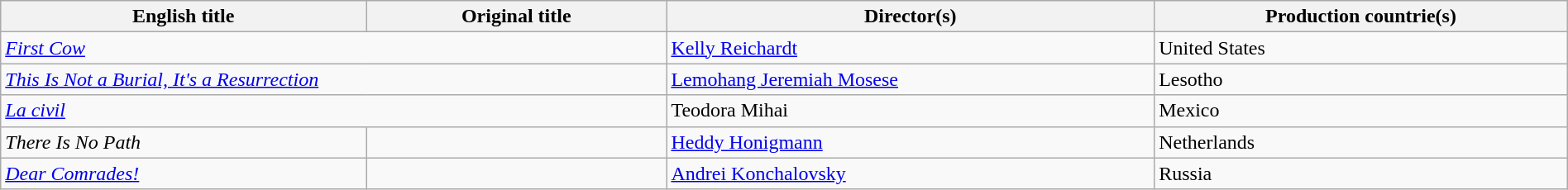<table class="sortable wikitable" style="width:100%; margin-bottom:4px" cellpadding="5">
<tr>
<th scope="col">English title</th>
<th scope="col">Original title</th>
<th scope="col">Director(s)</th>
<th scope="col">Production countrie(s)</th>
</tr>
<tr>
<td colspan = "2"><em><a href='#'>First Cow</a></em></td>
<td><a href='#'>Kelly Reichardt</a></td>
<td>United States</td>
</tr>
<tr>
<td colspan = "2"><em><a href='#'>This Is Not a Burial, It's a Resurrection</a></em></td>
<td><a href='#'>Lemohang Jeremiah Mosese</a></td>
<td>Lesotho</td>
</tr>
<tr>
<td colspan = "2"><em><a href='#'>La civil</a></em></td>
<td>Teodora Mihai</td>
<td>Mexico</td>
</tr>
<tr>
<td><em>There Is No Path</em></td>
<td></td>
<td><a href='#'>Heddy Honigmann</a></td>
<td>Netherlands</td>
</tr>
<tr>
<td><em><a href='#'>Dear Comrades!</a></em></td>
<td></td>
<td><a href='#'>Andrei Konchalovsky</a></td>
<td>Russia</td>
</tr>
</table>
